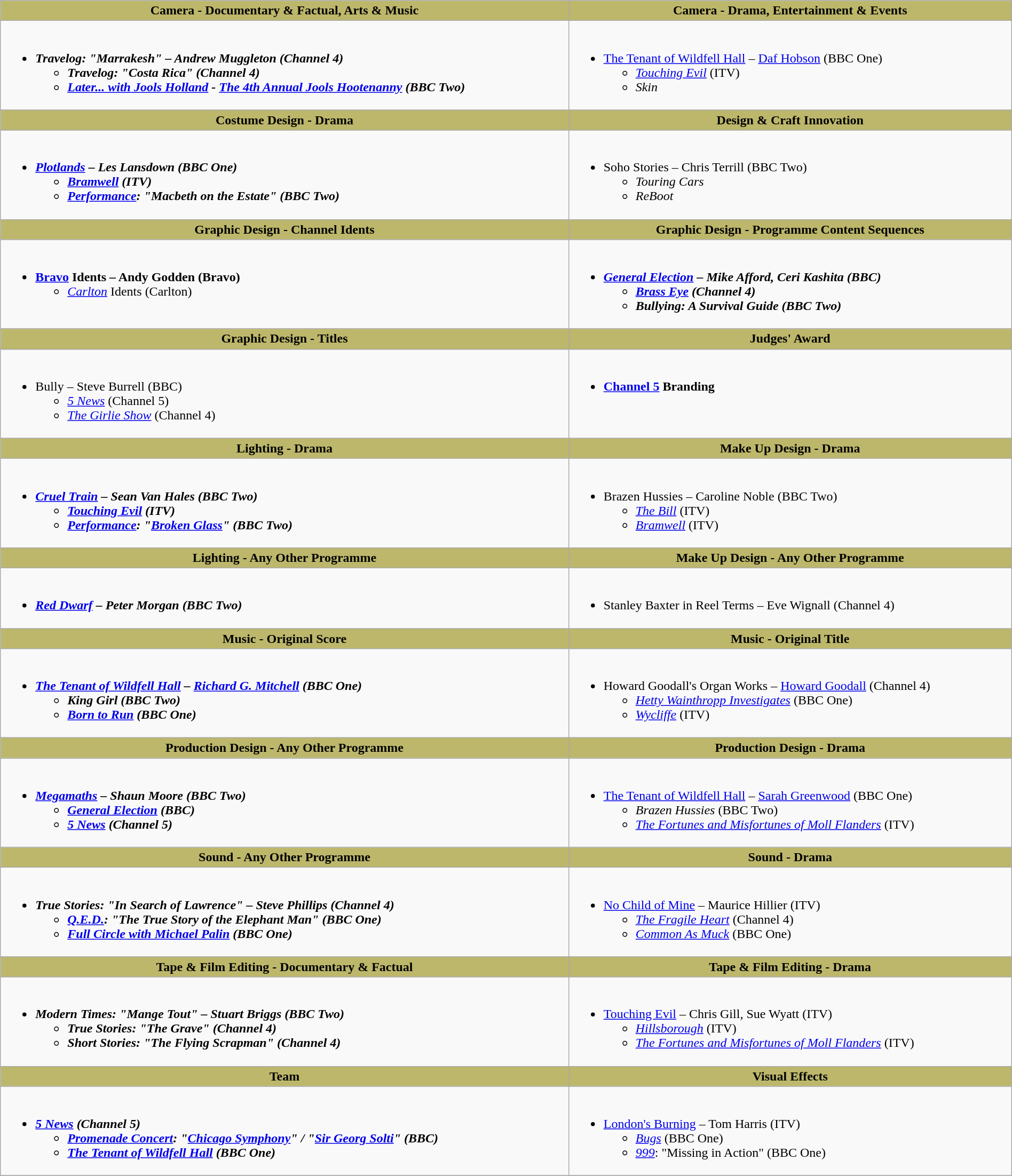<table class=wikitable width="100%">
<tr>
<th style="background:#BDB76B;" width:50%">Camera - Documentary & Factual, Arts & Music</th>
<th style="background:#BDB76B;" width:50%">Camera - Drama, Entertainment & Events</th>
</tr>
<tr>
<td valign="top"><br><ul><li><strong><em>Travelog<em>: "Marrakesh" – Andrew Muggleton (Channel 4)<strong><ul><li></em>Travelog<em>: "Costa Rica" (Channel 4)</li><li></em><a href='#'>Later... with Jools Holland</a> - <a href='#'>The 4th Annual Jools Hootenanny</a><em> (BBC Two)</li></ul></li></ul></td>
<td valign="top"><br><ul><li></em></strong><a href='#'>The Tenant of Wildfell Hall</a></em> – <a href='#'>Daf Hobson</a> (BBC One)</strong><ul><li><em><a href='#'>Touching Evil</a></em> (ITV)</li><li><em>Skin</em></li></ul></li></ul></td>
</tr>
<tr>
<th style="background:#BDB76B;" width:50%">Costume Design - Drama</th>
<th style="background:#BDB76B;" width:50%">Design & Craft Innovation</th>
</tr>
<tr>
<td valign="top"><br><ul><li><strong><em><a href='#'>Plotlands</a><em> – Les Lansdown (BBC One)<strong><ul><li></em><a href='#'>Bramwell</a><em> (ITV)</li><li></em><a href='#'>Performance</a><em>: "Macbeth on the Estate" (BBC Two)</li></ul></li></ul></td>
<td valign="top"><br><ul><li></em></strong>Soho Stories</em> – Chris Terrill (BBC Two)</strong><ul><li><em>Touring Cars</em></li><li><em>ReBoot</em></li></ul></li></ul></td>
</tr>
<tr>
<th style="background:#BDB76B;" width:50%">Graphic Design - Channel Idents</th>
<th style="background:#BDB76B;" width:50%">Graphic Design - Programme Content Sequences</th>
</tr>
<tr>
<td valign="top"><br><ul><li><strong><a href='#'>Bravo</a> Idents – Andy Godden (Bravo)</strong><ul><li><em><a href='#'>Carlton</a></em> Idents (Carlton)</li></ul></li></ul></td>
<td valign="top"><br><ul><li><strong><em><a href='#'>General Election</a><em> – Mike Afford, Ceri Kashita (BBC)<strong><ul><li></em><a href='#'>Brass Eye</a><em> (Channel 4)</li><li></em>Bullying: A Survival Guide<em> (BBC Two)</li></ul></li></ul></td>
</tr>
<tr>
<th style="background:#BDB76B;" width:50%">Graphic Design - Titles</th>
<th style="background:#BDB76B;" width:50%">Judges' Award</th>
</tr>
<tr>
<td valign="top"><br><ul><li></em></strong>Bully</em> – Steve Burrell (BBC)</strong><ul><li><em><a href='#'>5 News</a></em> (Channel 5)</li><li><em><a href='#'>The Girlie Show</a></em> (Channel 4)</li></ul></li></ul></td>
<td valign="top"><br><ul><li><strong><a href='#'>Channel 5</a> Branding</strong></li></ul></td>
</tr>
<tr>
<th style="background:#BDB76B;" width:50%">Lighting - Drama</th>
<th style="background:#BDB76B;" width:50%">Make Up Design - Drama</th>
</tr>
<tr>
<td valign="top"><br><ul><li><strong><em><a href='#'>Cruel Train</a><em> – Sean Van Hales (BBC Two)<strong><ul><li></em><a href='#'>Touching Evil</a><em> (ITV)</li><li></em><a href='#'>Performance</a><em>: "<a href='#'>Broken Glass</a>" (BBC Two)</li></ul></li></ul></td>
<td valign="top"><br><ul><li></em></strong>Brazen Hussies</em> – Caroline Noble (BBC Two)</strong><ul><li><em><a href='#'>The Bill</a></em> (ITV)</li><li><em><a href='#'>Bramwell</a></em> (ITV)</li></ul></li></ul></td>
</tr>
<tr>
<th style="background:#BDB76B;" width:50%">Lighting - Any Other Programme</th>
<th style="background:#BDB76B;" width:50%">Make Up Design - Any Other Programme</th>
</tr>
<tr>
<td valign="top"><br><ul><li><strong><em><a href='#'>Red Dwarf</a><em> – Peter Morgan (BBC Two)<strong></li></ul></td>
<td valign="top"><br><ul><li></em></strong>Stanley Baxter in Reel Terms</em> – Eve Wignall (Channel 4)</strong></li></ul></td>
</tr>
<tr>
<th style="background:#BDB76B;" width:50%">Music - Original Score</th>
<th style="background:#BDB76B;" width:50%">Music - Original Title</th>
</tr>
<tr>
<td valign="top"><br><ul><li><strong><em><a href='#'>The Tenant of Wildfell Hall</a><em> – <a href='#'>Richard G. Mitchell</a> (BBC One)<strong><ul><li></em>King Girl<em> (BBC Two)</li><li></em><a href='#'>Born to Run</a><em> (BBC One)</li></ul></li></ul></td>
<td valign="top"><br><ul><li></em></strong>Howard Goodall's Organ Works</em> – <a href='#'>Howard Goodall</a> (Channel 4)</strong><ul><li><em><a href='#'>Hetty Wainthropp Investigates</a></em> (BBC One)</li><li><em><a href='#'>Wycliffe</a></em> (ITV)</li></ul></li></ul></td>
</tr>
<tr>
<th style="background:#BDB76B;" width:50%">Production Design - Any Other Programme</th>
<th style="background:#BDB76B;" width:50%">Production Design - Drama</th>
</tr>
<tr>
<td valign="top"><br><ul><li><strong><em><a href='#'>Megamaths</a><em> – Shaun Moore (BBC Two)<strong><ul><li></em><a href='#'>General Election</a><em> (BBC)</li><li></em><a href='#'>5 News</a><em> (Channel 5)</li></ul></li></ul></td>
<td valign="top"><br><ul><li></em></strong><a href='#'>The Tenant of Wildfell Hall</a></em> – <a href='#'>Sarah Greenwood</a> (BBC One)</strong><ul><li><em>Brazen Hussies</em> (BBC Two)</li><li><em><a href='#'>The Fortunes and Misfortunes of Moll Flanders</a></em> (ITV)</li></ul></li></ul></td>
</tr>
<tr>
<th style="background:#BDB76B;" width:50%">Sound - Any Other Programme</th>
<th style="background:#BDB76B;" width:50%">Sound - Drama</th>
</tr>
<tr>
<td valign="top"><br><ul><li><strong><em>True Stories<em>: "In Search of Lawrence" – Steve Phillips (Channel 4)<strong><ul><li></em><a href='#'>Q.E.D.</a><em>: "The True Story of the Elephant Man" (BBC One)</li><li></em><a href='#'>Full Circle with Michael Palin</a><em> (BBC One)</li></ul></li></ul></td>
<td valign="top"><br><ul><li></em></strong><a href='#'>No Child of Mine</a></em> – Maurice Hillier (ITV)</strong><ul><li><em><a href='#'>The Fragile Heart</a></em> (Channel 4)</li><li><em><a href='#'>Common As Muck</a></em> (BBC One)</li></ul></li></ul></td>
</tr>
<tr>
<th style="background:#BDB76B;" width:50%">Tape & Film Editing - Documentary & Factual</th>
<th style="background:#BDB76B;" width:50%">Tape & Film Editing - Drama</th>
</tr>
<tr>
<td valign="top"><br><ul><li><strong><em>Modern Times<em>: "Mange Tout" – Stuart Briggs (BBC Two)<strong><ul><li></em>True Stories<em>: "The Grave" (Channel 4)</li><li></em>Short Stories<em>: "The Flying Scrapman" (Channel 4)</li></ul></li></ul></td>
<td valign="top"><br><ul><li></em></strong><a href='#'>Touching Evil</a></em> – Chris Gill, Sue Wyatt (ITV)</strong><ul><li><em><a href='#'>Hillsborough</a></em> (ITV)</li><li><em><a href='#'>The Fortunes and Misfortunes of Moll Flanders</a></em> (ITV)</li></ul></li></ul></td>
</tr>
<tr>
<th style="background:#BDB76B;" width:50%">Team</th>
<th style="background:#BDB76B;" width:50%">Visual Effects</th>
</tr>
<tr>
<td valign="top"><br><ul><li><strong><em><a href='#'>5 News</a><em> (Channel 5)<strong><ul><li></em><a href='#'>Promenade Concert</a><em>: "<a href='#'>Chicago Symphony</a>" / "<a href='#'>Sir Georg Solti</a>" (BBC)</li><li></em><a href='#'>The Tenant of Wildfell Hall</a><em> (BBC One)</li></ul></li></ul></td>
<td valign="top"><br><ul><li></em></strong><a href='#'>London's Burning</a></em> – Tom Harris (ITV)</strong><ul><li><em><a href='#'>Bugs</a></em> (BBC One)</li><li><em><a href='#'>999</a></em>: "Missing in Action" (BBC One)</li></ul></li></ul></td>
</tr>
<tr>
</tr>
</table>
